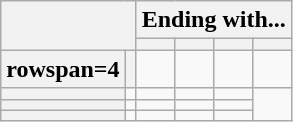<table class="wikitable">
<tr>
<th colspan=2 rowspan=2></th>
<th colspan=4>Ending with...</th>
</tr>
<tr>
<th></th>
<th></th>
<th></th>
<th></th>
</tr>
<tr>
<th>rowspan=4 </th>
<th></th>
<td></td>
<td></td>
<td></td>
<td></td>
</tr>
<tr>
<th></th>
<td></td>
<td></td>
<td></td>
<td></td>
</tr>
<tr>
<th></th>
<td></td>
<td></td>
<td></td>
<td></td>
</tr>
<tr>
<th></th>
<td></td>
<td></td>
<td></td>
<td></td>
</tr>
</table>
